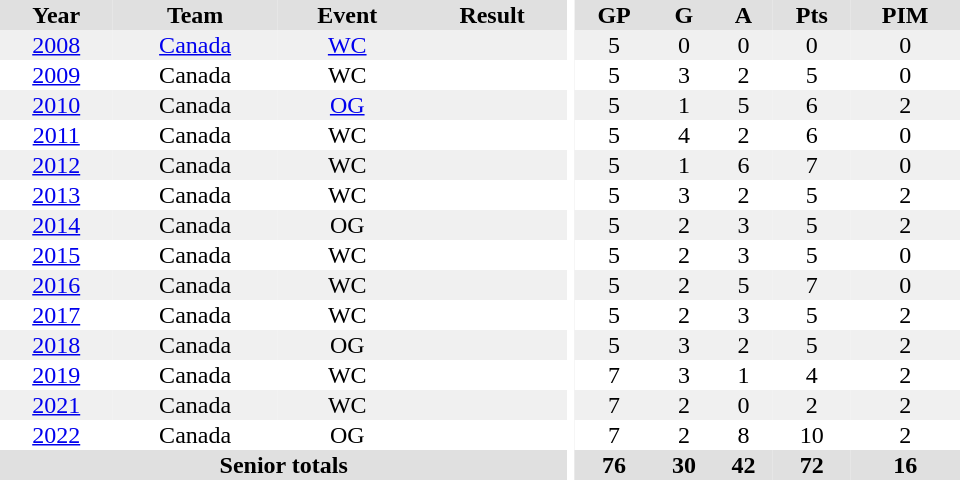<table border="0" cellpadding="1" cellspacing="0" ID="Table3" style="text-align:center; width:40em">
<tr ALIGN="center" bgcolor="#e0e0e0">
<th>Year</th>
<th>Team</th>
<th>Event</th>
<th>Result</th>
<th rowspan="99" bgcolor="#ffffff"></th>
<th>GP</th>
<th>G</th>
<th>A</th>
<th>Pts</th>
<th>PIM</th>
</tr>
<tr ALIGN="center" bgcolor="#f0f0f0">
<td><a href='#'>2008</a></td>
<td><a href='#'>Canada</a></td>
<td><a href='#'>WC</a></td>
<td></td>
<td>5</td>
<td>0</td>
<td>0</td>
<td>0</td>
<td>0</td>
</tr>
<tr ALIGN="center">
<td><a href='#'>2009</a></td>
<td>Canada</td>
<td>WC</td>
<td></td>
<td>5</td>
<td>3</td>
<td>2</td>
<td>5</td>
<td>0</td>
</tr>
<tr ALIGN="center" bgcolor="#f0f0f0">
<td><a href='#'>2010</a></td>
<td>Canada</td>
<td><a href='#'>OG</a></td>
<td></td>
<td>5</td>
<td>1</td>
<td>5</td>
<td>6</td>
<td>2</td>
</tr>
<tr ALIGN="center">
<td><a href='#'>2011</a></td>
<td>Canada</td>
<td>WC</td>
<td></td>
<td>5</td>
<td>4</td>
<td>2</td>
<td>6</td>
<td>0</td>
</tr>
<tr ALIGN="center" bgcolor="#f0f0f0">
<td><a href='#'>2012</a></td>
<td>Canada</td>
<td>WC</td>
<td></td>
<td>5</td>
<td>1</td>
<td>6</td>
<td>7</td>
<td>0</td>
</tr>
<tr ALIGN="center">
<td><a href='#'>2013</a></td>
<td>Canada</td>
<td>WC</td>
<td></td>
<td>5</td>
<td>3</td>
<td>2</td>
<td>5</td>
<td>2</td>
</tr>
<tr ALIGN="center" bgcolor="#f0f0f0">
<td><a href='#'>2014</a></td>
<td>Canada</td>
<td>OG</td>
<td></td>
<td>5</td>
<td>2</td>
<td>3</td>
<td>5</td>
<td>2</td>
</tr>
<tr ALIGN="center">
<td><a href='#'>2015</a></td>
<td>Canada</td>
<td>WC</td>
<td></td>
<td>5</td>
<td>2</td>
<td>3</td>
<td>5</td>
<td>0</td>
</tr>
<tr ALIGN="center" bgcolor="#f0f0f0">
<td><a href='#'>2016</a></td>
<td>Canada</td>
<td>WC</td>
<td></td>
<td>5</td>
<td>2</td>
<td>5</td>
<td>7</td>
<td>0</td>
</tr>
<tr ALIGN="center">
<td><a href='#'>2017</a></td>
<td>Canada</td>
<td>WC</td>
<td></td>
<td>5</td>
<td>2</td>
<td>3</td>
<td>5</td>
<td>2</td>
</tr>
<tr ALIGN="center" bgcolor="#f0f0f0">
<td><a href='#'>2018</a></td>
<td>Canada</td>
<td>OG</td>
<td></td>
<td>5</td>
<td>3</td>
<td>2</td>
<td>5</td>
<td>2</td>
</tr>
<tr ALIGN="center">
<td><a href='#'>2019</a></td>
<td>Canada</td>
<td>WC</td>
<td></td>
<td>7</td>
<td>3</td>
<td>1</td>
<td>4</td>
<td>2</td>
</tr>
<tr ALIGN="center" bgcolor="#f0f0f0">
<td><a href='#'>2021</a></td>
<td>Canada</td>
<td>WC</td>
<td></td>
<td>7</td>
<td>2</td>
<td>0</td>
<td>2</td>
<td>2</td>
</tr>
<tr ALIGN="center">
<td><a href='#'>2022</a></td>
<td>Canada</td>
<td>OG</td>
<td></td>
<td>7</td>
<td>2</td>
<td>8</td>
<td>10</td>
<td>2</td>
</tr>
<tr bgcolor="#e0e0e0">
<th colspan="4">Senior totals</th>
<th>76</th>
<th>30</th>
<th>42</th>
<th>72</th>
<th>16</th>
</tr>
</table>
